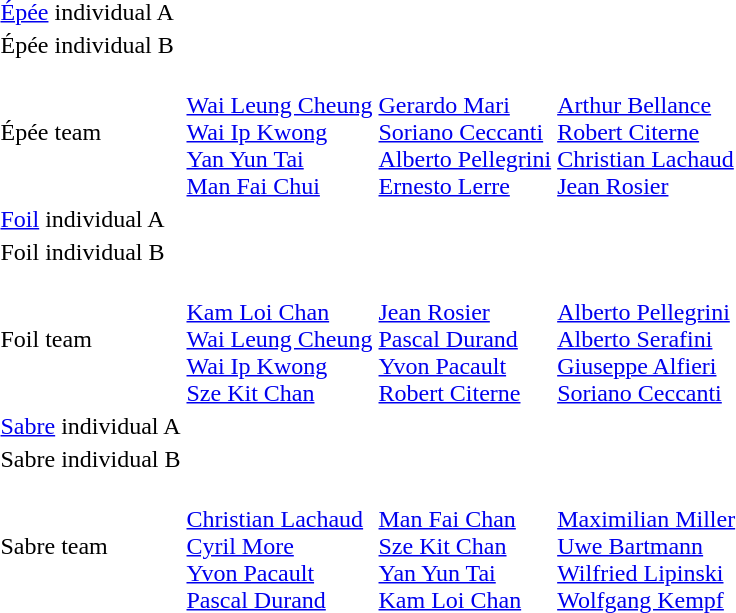<table>
<tr>
<td><a href='#'>Épée</a> individual A</td>
<td></td>
<td></td>
<td></td>
</tr>
<tr>
<td>Épée individual B</td>
<td></td>
<td></td>
<td></td>
</tr>
<tr>
<td>Épée team</td>
<td valign=top> <br> <a href='#'>Wai Leung Cheung</a> <br> <a href='#'>Wai Ip Kwong</a> <br> <a href='#'>Yan Yun Tai</a> <br> <a href='#'>Man Fai Chui</a></td>
<td valign=top> <br> <a href='#'>Gerardo Mari</a> <br> <a href='#'>Soriano Ceccanti</a> <br> <a href='#'>Alberto Pellegrini</a> <br> <a href='#'>Ernesto Lerre</a></td>
<td valign=top> <br> <a href='#'>Arthur Bellance</a> <br> <a href='#'>Robert Citerne</a> <br> <a href='#'>Christian Lachaud</a> <br> <a href='#'>Jean Rosier</a></td>
</tr>
<tr>
<td><a href='#'>Foil</a> individual A</td>
<td></td>
<td></td>
<td></td>
</tr>
<tr>
<td>Foil individual B</td>
<td></td>
<td></td>
<td></td>
</tr>
<tr>
<td>Foil team</td>
<td valign=top> <br> <a href='#'>Kam Loi Chan</a> <br> <a href='#'>Wai Leung Cheung</a> <br> <a href='#'>Wai Ip Kwong</a> <br> <a href='#'>Sze Kit Chan</a></td>
<td valign=top> <br> <a href='#'>Jean Rosier</a> <br> <a href='#'>Pascal Durand</a> <br> <a href='#'>Yvon Pacault</a> <br> <a href='#'>Robert Citerne</a></td>
<td valign=top> <br> <a href='#'>Alberto Pellegrini</a> <br> <a href='#'>Alberto Serafini</a> <br> <a href='#'>Giuseppe Alfieri</a> <br> <a href='#'>Soriano Ceccanti</a></td>
</tr>
<tr>
<td><a href='#'>Sabre</a> individual A</td>
<td></td>
<td></td>
<td></td>
</tr>
<tr>
<td>Sabre individual B</td>
<td></td>
<td></td>
<td></td>
</tr>
<tr>
<td>Sabre team</td>
<td valign=top> <br> <a href='#'>Christian Lachaud</a> <br> <a href='#'>Cyril More</a> <br> <a href='#'>Yvon Pacault</a> <br> <a href='#'>Pascal Durand</a></td>
<td valign=top> <br> <a href='#'>Man Fai Chan</a> <br> <a href='#'>Sze Kit Chan</a> <br> <a href='#'>Yan Yun Tai</a> <br> <a href='#'>Kam Loi Chan</a></td>
<td valign=top> <br> <a href='#'>Maximilian Miller</a> <br> <a href='#'>Uwe Bartmann</a> <br> <a href='#'>Wilfried Lipinski</a> <br> <a href='#'>Wolfgang Kempf</a></td>
</tr>
</table>
